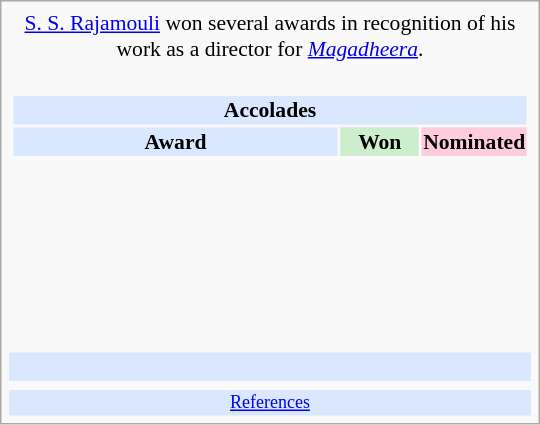<table class="infobox" style="width: 25em; text-align: left; font-size: 90%; vertical-align: middle;">
<tr>
<td colspan="3" style="text-align:center;"> <a href='#'>S. S. Rajamouli</a> won several awards in recognition of his work as a director for <em><a href='#'>Magadheera</a></em>.</td>
</tr>
<tr>
<td colspan="3"><br><table class="collapsible collapsed" style="width:100%;">
<tr>
<th colspan="3" style="background:#d9e8ff; text-align:center;">Accolades</th>
</tr>
<tr style="background:#d9e8ff; text-align:center; text-align:center;">
<td><strong>Award</strong></td>
<td style="background:#cec; text-size:0.9em; width:50px;"><strong>Won</strong></td>
<td style="background:#fcd; text-size:0.9em; width:50px;"><strong>Nominated</strong></td>
</tr>
<tr>
<td style="text-align:center;"><br></td>
<td></td>
<td></td>
</tr>
<tr>
<td style="text-align:center;"><br></td>
<td></td>
<td></td>
</tr>
<tr>
<td style="text-align:center;"><br></td>
<td></td>
<td></td>
</tr>
<tr>
<td style="text-align:center;"><br></td>
<td></td>
<td></td>
</tr>
<tr>
<td style="text-align:center;"><br></td>
<td></td>
<td></td>
</tr>
<tr>
<td style="text-align:center;"><br></td>
<td></td>
<td></td>
</tr>
</table>
</td>
</tr>
<tr style="background:#d9e8ff;">
<td colspan="3" style="text-align:center;"><br></td>
</tr>
<tr>
<td></td>
<td></td>
<td></td>
</tr>
<tr style="background:#d9e8ff;">
<td colspan="3" style="font-size: smaller; text-align:center;"><a href='#'>References</a></td>
</tr>
</table>
